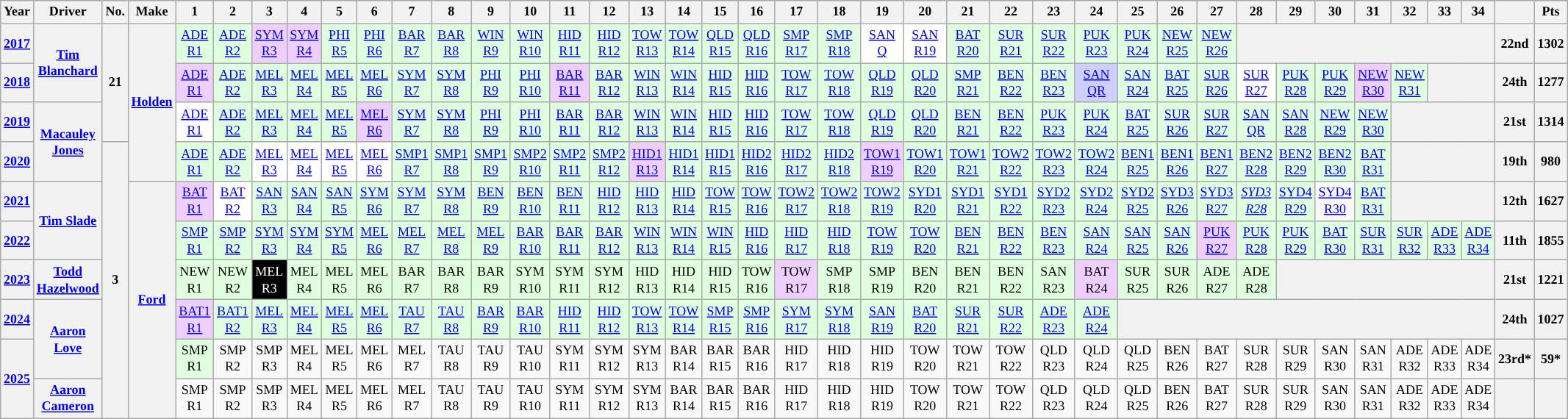<table class="wikitable mw-collapsible mw-collapsed" style="text-align:center; font-size:75%">
<tr>
<th>Year</th>
<th>Driver</th>
<th>No.</th>
<th>Make</th>
<th>1</th>
<th>2</th>
<th>3</th>
<th>4</th>
<th>5</th>
<th>6</th>
<th>7</th>
<th>8</th>
<th>9</th>
<th>10</th>
<th>11</th>
<th>12</th>
<th>13</th>
<th>14</th>
<th>15</th>
<th>16</th>
<th>17</th>
<th>18</th>
<th>19</th>
<th>20</th>
<th>21</th>
<th>22</th>
<th>23</th>
<th>24</th>
<th>25</th>
<th>26</th>
<th>27</th>
<th>28</th>
<th>29</th>
<th>30</th>
<th>31</th>
<th>32</th>
<th>33</th>
<th>34</th>
<th></th>
<th>Pts</th>
</tr>
<tr>
<th><a href='#'>2017</a></th>
<th rowspan=2><a href='#'>Tim Blanchard</a></th>
<th rowspan=3>21</th>
<th rowspan=4><a href='#'>Holden</a></th>
<td style="background: #dfffdf"><a href='#'>ADE<br>R1</a><br></td>
<td style="background: #dfffdf"><a href='#'>ADE<br>R2</a><br></td>
<td style="background: #efcfff"><a href='#'>SYM<br>R3</a><br></td>
<td style="background: #efcfff"><a href='#'>SYM<br>R4</a><br></td>
<td style="background: #dfffdf"><a href='#'>PHI<br>R5</a><br></td>
<td style="background: #dfffdf"><a href='#'>PHI<br>R6</a><br></td>
<td style="background: #dfffdf"><a href='#'>BAR<br>R7</a><br></td>
<td style="background: #dfffdf"><a href='#'>BAR<br>R8</a><br></td>
<td style="background: #dfffdf"><a href='#'>WIN<br>R9</a><br></td>
<td style="background: #dfffdf"><a href='#'>WIN<br>R10</a><br></td>
<td style="background: #dfffdf"><a href='#'>HID<br>R11</a><br></td>
<td style="background: #dfffdf"><a href='#'>HID<br>R12</a><br></td>
<td style="background: #dfffdf"><a href='#'>TOW<br>R13</a><br></td>
<td style="background: #dfffdf"><a href='#'>TOW<br>R14</a><br></td>
<td style="background: #dfffdf"><a href='#'>QLD<br>R15</a><br></td>
<td style="background: #dfffdf"><a href='#'>QLD<br>R16</a><br></td>
<td style="background: #dfffdf"><a href='#'>SMP<br>R17</a><br></td>
<td style="background: #dfffdf"><a href='#'>SMP<br>R18</a><br></td>
<td style="background: #ffffff"><a href='#'>SAN<br>Q</a><br></td>
<td style="background: #ffffff"><a href='#'>SAN<br>R19</a><br></td>
<td style="background: #dfffdf"><a href='#'>BAT<br>R20</a><br></td>
<td style="background: #dfffdf"><a href='#'>SUR<br>R21</a><br></td>
<td style="background: #dfffdf"><a href='#'>SUR<br>R22</a><br></td>
<td style="background: #dfffdf"><a href='#'>PUK<br>R23</a><br></td>
<td style="background: #dfffdf"><a href='#'>PUK<br>R24</a><br></td>
<td style="background: #dfffdf"><a href='#'>NEW<br>R25</a><br></td>
<td style="background: #dfffdf"><a href='#'>NEW<br>R26</a><br></td>
<th colspan=7></th>
<th>22nd</th>
<th>1302</th>
</tr>
<tr>
<th><a href='#'>2018</a></th>
<td style="background: #efcfff"><a href='#'>ADE<br>R1</a><br></td>
<td style="background: #dfffdf"><a href='#'>ADE<br>R2</a><br></td>
<td style="background: #dfffdf"><a href='#'>MEL<br>R3</a><br></td>
<td style="background: #dfffdf"><a href='#'>MEL<br>R4</a><br></td>
<td style="background: #dfffdf"><a href='#'>MEL<br>R5</a><br></td>
<td style="background: #dfffdf"><a href='#'>MEL<br>R6</a><br></td>
<td style="background: #dfffdf"><a href='#'>SYM<br>R7</a><br></td>
<td style="background: #dfffdf"><a href='#'>SYM<br>R8</a><br></td>
<td style="background: #dfffdf"><a href='#'>PHI<br>R9</a><br></td>
<td style="background: #dfffdf"><a href='#'>PHI<br>R10</a><br></td>
<td style="background: #efcfff"><a href='#'>BAR<br>R11</a><br></td>
<td style="background: #dfffdf"><a href='#'>BAR<br>R12</a><br></td>
<td style="background: #dfffdf"><a href='#'>WIN<br>R13</a><br></td>
<td style="background: #dfffdf"><a href='#'>WIN<br>R14</a><br></td>
<td style="background: #dfffdf"><a href='#'>HID<br>R15</a><br></td>
<td style="background: #dfffdf"><a href='#'>HID<br>R16</a><br></td>
<td style="background: #dfffdf"><a href='#'>TOW<br>R17</a><br></td>
<td style="background: #dfffdf"><a href='#'>TOW<br>R18</a><br></td>
<td style="background: #dfffdf"><a href='#'>QLD<br>R19</a><br></td>
<td style="background: #dfffdf"><a href='#'>QLD<br>R20</a><br></td>
<td style="background: #dfffdf"><a href='#'>SMP<br>R21</a><br></td>
<td style="background: #dfffdf"><a href='#'>BEN<br>R22</a><br></td>
<td style="background: #dfffdf"><a href='#'>BEN<br>R23</a><br></td>
<td style="background: #cfcfff"><a href='#'>SAN<br>QR</a><br></td>
<td style="background: #dfffdf"><a href='#'>SAN<br>R24</a><br></td>
<td style="background: #dfffdf"><a href='#'>BAT<br>R25</a><br></td>
<td style="background: #dfffdf"><a href='#'>SUR<br>R26</a><br></td>
<td style="background: #ffffff"><a href='#'>SUR<br>R27</a><br></td>
<td style="background: #dfffdf"><a href='#'>PUK<br>R28</a><br></td>
<td style="background: #dfffdf"><a href='#'>PUK<br>R29</a><br></td>
<td style="background: #efcfff"><a href='#'>NEW<br>R30</a><br></td>
<td style="background: #dfffdf"><a href='#'>NEW<br>R31</a><br></td>
<th colspan=2></th>
<th>24th</th>
<th>1277</th>
</tr>
<tr>
<th><a href='#'>2019</a></th>
<th rowspan=2><a href='#'>Macauley Jones</a></th>
<td style="background: #ffffff"><a href='#'>ADE<br>R1</a><br></td>
<td style="background: #dfffdf"><a href='#'>ADE<br>R2</a><br></td>
<td style="background: #dfffdf"><a href='#'>MEL<br>R3</a><br></td>
<td style="background: #dfffdf"><a href='#'>MEL<br>R4</a><br></td>
<td style="background: #dfffdf"><a href='#'>MEL<br>R5</a><br></td>
<td style="background: #efcfff"><a href='#'>MEL<br>R6</a><br></td>
<td style="background: #dfffdf"><a href='#'>SYM<br>R7</a><br></td>
<td style="background: #dfffdf"><a href='#'>SYM<br>R8</a><br></td>
<td style="background: #dfffdf"><a href='#'>PHI<br>R9</a><br></td>
<td style="background: #dfffdf"><a href='#'>PHI<br>R10</a><br></td>
<td style="background: #dfffdf"><a href='#'>BAR<br>R11</a><br></td>
<td style="background: #dfffdf"><a href='#'>BAR<br>R12</a><br></td>
<td style="background: #dfffdf"><a href='#'>WIN<br>R13</a><br></td>
<td style="background: #dfffdf"><a href='#'>WIN<br>R14</a><br></td>
<td style="background: #dfffdf"><a href='#'>HID<br>R15</a><br></td>
<td style="background: #dfffdf"><a href='#'>HID<br>R16</a><br></td>
<td style="background: #dfffdf"><a href='#'>TOW<br>R17</a><br></td>
<td style="background: #dfffdf"><a href='#'>TOW<br>R18</a><br></td>
<td style="background: #dfffdf"><a href='#'>QLD<br>R19</a><br></td>
<td style="background: #dfffdf"><a href='#'>QLD<br>R20</a><br></td>
<td style="background: #dfffdf"><a href='#'>BEN<br>R21</a><br></td>
<td style="background: #dfffdf"><a href='#'>BEN<br>R22</a><br></td>
<td style="background: #dfffdf"><a href='#'>PUK<br>R23</a><br></td>
<td style="background: #dfffdf"><a href='#'>PUK<br>R24</a><br></td>
<td style="background: #dfffdf"><a href='#'>BAT<br>R25</a><br></td>
<td style="background: #dfffdf"><a href='#'>SUR<br>R26</a><br></td>
<td style="background: #dfffdf"><a href='#'>SUR<br>R27</a><br></td>
<td style="background: #dfffdf"><a href='#'>SAN<br>QR</a><br></td>
<td style="background: #dfffdf"><a href='#'>SAN<br>R28</a><br></td>
<td style="background: #dfffdf"><a href='#'>NEW<br>R29</a><br></td>
<td style="background: #dfffdf"><a href='#'>NEW<br>R30</a><br></td>
<th colspan=3></th>
<th>21st</th>
<th>1314</th>
</tr>
<tr>
<th><a href='#'>2020</a></th>
<th rowspan="7">3</th>
<td style="background: #dfffdf"><a href='#'>ADE<br>R1</a><br></td>
<td style="background: #dfffdf"><a href='#'>ADE<br>R2</a><br></td>
<td style="background: #ffffff"><a href='#'>MEL<br>R3</a><br></td>
<td style="background: #ffffff"><a href='#'>MEL<br>R4</a><br></td>
<td style="background: #ffffff"><a href='#'>MEL<br>R5</a><br></td>
<td style="background: #ffffff"><a href='#'>MEL<br>R6</a><br></td>
<td style="background: #dfffdf"><a href='#'>SMP1<br>R7</a><br></td>
<td style="background: #dfffdf"><a href='#'>SMP1<br>R8</a><br></td>
<td style="background: #dfffdf"><a href='#'>SMP1<br>R9</a><br></td>
<td style="background: #dfffdf"><a href='#'>SMP2<br>R10</a><br></td>
<td style="background: #dfffdf"><a href='#'>SMP2<br>R11</a><br></td>
<td style="background: #dfffdf"><a href='#'>SMP2<br>R12</a><br></td>
<td style="background: #efcfff"><a href='#'>HID1<br>R13</a><br></td>
<td style="background: #dfffdf"><a href='#'>HID1<br>R14</a><br></td>
<td style="background: #dfffdf"><a href='#'>HID1<br>R15</a><br></td>
<td style="background: #dfffdf"><a href='#'>HID2<br>R16</a><br></td>
<td style="background: #dfffdf"><a href='#'>HID2<br>R17</a><br></td>
<td style="background: #dfffdf"><a href='#'>HID2<br>R18</a><br></td>
<td style="background: #efcfff"><a href='#'>TOW1<br>R19</a><br></td>
<td style="background: #dfffdf"><a href='#'>TOW1<br>R20</a><br></td>
<td style="background: #dfffdf"><a href='#'>TOW1<br>R21</a><br></td>
<td style="background: #dfffdf"><a href='#'>TOW2<br>R22</a><br></td>
<td style="background: #dfffdf"><a href='#'>TOW2<br>R23</a><br></td>
<td style="background: #dfffdf"><a href='#'>TOW2<br>R24</a><br></td>
<td style="background: #dfffdf"><a href='#'>BEN1<br>R25</a><br></td>
<td style="background: #dfffdf"><a href='#'>BEN1<br>R26</a><br></td>
<td style="background: #dfffdf"><a href='#'>BEN1<br>R27</a><br></td>
<td style="background: #dfffdf"><a href='#'>BEN2<br>R28</a><br></td>
<td style="background: #dfffdf"><a href='#'>BEN2<br>R29</a><br></td>
<td style="background: #dfffdf"><a href='#'>BEN2<br>R30</a><br></td>
<td style="background: #dfffdf"><a href='#'>BAT<br>R31</a><br></td>
<th colspan=3></th>
<th>19th</th>
<th>980</th>
</tr>
<tr>
<th><a href='#'>2021</a></th>
<th rowspan=2><a href='#'>Tim Slade</a></th>
<th rowspan="7"><a href='#'>Ford</a></th>
<td style="background: #efcfff"><a href='#'>BAT<br>R1</a><br></td>
<td style="background: #ffffff"><a href='#'>BAT<br>R2</a><br></td>
<td style="background: #dfffdf"><a href='#'>SAN<br>R3</a><br></td>
<td style="background: #dfffdf"><a href='#'>SAN<br>R4</a><br></td>
<td style="background: #dfffdf"><a href='#'>SAN<br>R5</a><br></td>
<td style="background: #dfffdf"><a href='#'>SYM<br>R6</a><br></td>
<td style="background: #dfffdf"><a href='#'>SYM<br>R7</a><br></td>
<td style="background: #dfffdf"><a href='#'>SYM<br>R8</a><br></td>
<td style="background: #dfffdf"><a href='#'>BEN<br>R9</a><br></td>
<td style="background: #dfffdf"><a href='#'>BEN<br>R10</a><br></td>
<td style="background: #dfffdf"><a href='#'>BEN<br>R11</a><br></td>
<td style="background: #dfffdf"><a href='#'>HID<br>R12</a><br></td>
<td style="background: #dfffdf"><a href='#'>HID<br>R13</a><br></td>
<td style="background: #dfffdf"><a href='#'>HID<br>R14</a><br></td>
<td style="background: #dfffdf"><a href='#'>TOW<br>R15</a><br></td>
<td style="background: #dfffdf"><a href='#'>TOW<br>R16</a><br></td>
<td style="background: #dfffdf"><a href='#'>TOW2<br>R17</a><br></td>
<td style="background: #dfffdf"><a href='#'>TOW2<br>R18</a><br></td>
<td style="background: #dfffdf"><a href='#'>TOW2<br>R19</a><br></td>
<td style="background: #dfffdf"><a href='#'>SYD1<br>R20</a><br></td>
<td style="background: #dfffdf"><a href='#'>SYD1<br>R21</a><br></td>
<td style="background: #dfffdf"><a href='#'>SYD1<br>R22</a><br></td>
<td style="background: #dfffdf"><a href='#'>SYD2<br>R23</a><br></td>
<td style="background: #dfffdf"><a href='#'>SYD2<br>R24</a><br></td>
<td style="background: #dfffdf"><a href='#'>SYD2<br>R25</a><br></td>
<td style="background: #dfffdf"><a href='#'>SYD3<br>R26</a><br></td>
<td style="background: #dfffdf"><a href='#'>SYD3<br>R27</a><br></td>
<td style="background: #dfffdf"><em><a href='#'>SYD3<br>R28</a><br></em></td>
<td style="background: #dfffdf"><a href='#'>SYD4<br>R29</a><br></td>
<td style="background: #fffff"><a href='#'>SYD4<br>R30</a><br></td>
<td style="background: #dfffdf"><a href='#'>BAT<br>R31</a><br></td>
<th colspan=3></th>
<th>12th</th>
<th>1627</th>
</tr>
<tr>
<th><a href='#'>2022</a></th>
<td style="background: #dfffdf"><a href='#'>SMP<br>R1</a><br></td>
<td style="background: #dfffdf"><a href='#'>SMP<br>R2</a><br></td>
<td style="background: #dfffdf"><a href='#'>SYM<br>R3</a><br></td>
<td style="background: #dfffdf"><a href='#'>SYM<br>R4</a><br></td>
<td style="background: #dfffdf"><a href='#'>SYM<br>R5</a><br></td>
<td style="background: #dfffdf"><a href='#'>MEL<br>R6</a><br></td>
<td style="background: #dfffdf"><a href='#'>MEL<br>R7</a><br></td>
<td style="background: #dfffdf"><a href='#'>MEL<br>R8</a><br></td>
<td style="background: #dfffdf"><a href='#'>MEL<br>R9</a><br></td>
<td style="background: #dfffdf"><a href='#'>BAR<br>R10</a><br></td>
<td style="background: #dfffdf"><a href='#'>BAR<br>R11</a><br></td>
<td style="background: #dfffdf"><a href='#'>BAR<br>R12</a><br></td>
<td style="background: #dfffdf"><a href='#'>WIN<br>R13</a><br></td>
<td style="background: #dfffdf"><a href='#'>WIN<br>R14</a><br></td>
<td style="background: #dfffdf"><a href='#'>WIN<br>R15</a><br></td>
<td style="background: #dfffdf"><a href='#'>HID<br>R16</a><br></td>
<td style="background: #dfffdf"><a href='#'>HID<br>R17</a><br></td>
<td style="background: #dfffdf"><a href='#'>HID<br>R18</a><br></td>
<td style="background: #dfffdf"><a href='#'>TOW<br>R19</a><br></td>
<td style="background: #dfffdf"><a href='#'>TOW<br>R20</a><br></td>
<td style="background: #dfffdf"><a href='#'>BEN<br>R21</a><br></td>
<td style="background: #dfffdf"><a href='#'>BEN<br>R22</a><br></td>
<td style="background: #dfffdf"><a href='#'>BEN<br>R23</a><br></td>
<td style="background: #dfffdf"><a href='#'>SAN<br>R24</a><br></td>
<td style="background: #dfffdf"><a href='#'>SAN<br>R25</a><br></td>
<td style="background: #dfffdf"><a href='#'>SAN<br>R26</a><br></td>
<td style="background: #efcfff"><a href='#'>PUK<br>R27</a><br></td>
<td style="background: #dfffdf"><a href='#'>PUK<br>R28</a><br></td>
<td style="background: #dfffdf"><a href='#'>PUK<br>R29</a><br></td>
<td style="background: #dfffdf"><a href='#'>BAT<br>R30</a><br></td>
<td style="background: #dfffdf"><a href='#'>SUR<br>R31</a><br></td>
<td style="background: #dfffdf"><a href='#'>SUR<br>R32</a><br></td>
<td style="background: #dfffdf"><a href='#'>ADE<br>R33</a><br></td>
<td style="background: #dfffdf"><a href='#'>ADE<br>R34</a><br></td>
<th>11th</th>
<th>1855</th>
</tr>
<tr>
<th><a href='#'>2023</a></th>
<th><a href='#'>Todd Hazelwood</a></th>
<td style="background:#dfffdf">NEW<br>R1<br></td>
<td style="background:#dfffdf">NEW<br>R2<br></td>
<td style="background: #000000; color:white"><span> MEL<br>R3</span><br></td>
<td style="background:#dfffdf">MEL<br>R4<br></td>
<td style="background:#dfffdf">MEL<br>R5<br></td>
<td style="background:#dfffdf">MEL<br>R6<br></td>
<td style="background:#dfffdf">BAR<br>R7<br></td>
<td style="background:#dfffdf">BAR<br>R8<br></td>
<td style="background:#dfffdf">BAR<br>R9<br></td>
<td style="background:#dfffdf">SYM<br>R10<br></td>
<td style="background:#dfffdf">SYM<br>R11<br></td>
<td style="background:#dfffdf">SYM<br>R12<br></td>
<td style="background:#dfffdf">HID<br>R13<br></td>
<td style="background:#dfffdf">HID<br>R14<br></td>
<td style="background:#dfffdf">HID<br>R15<br></td>
<td style="background:#dfffdf">TOW<br>R16<br></td>
<td style="background:#efcfff">TOW<br>R17<br></td>
<td style="background:#dfffdf">SMP<br>R18<br></td>
<td style="background:#dfffdf">SMP<br>R19<br></td>
<td style="background:#dfffdf">BEN<br>R20<br></td>
<td style="background:#dfffdf">BEN<br>R21<br></td>
<td style="background:#dfffdf">BEN<br>R22<br></td>
<td style="background:#dfffdf">SAN<br>R23<br></td>
<td style="background:#efcfff">BAT<br>R24<br></td>
<td style="background:#dfffdf">SUR<br>R25<br></td>
<td style="background:#dfffdf">SUR<br>R26<br></td>
<td style="background:#dfffdf">ADE<br>R27<br></td>
<td style="background:#dfffdf">ADE<br>R28<br></td>
<th colspan=6></th>
<th>21st</th>
<th>1221</th>
</tr>
<tr>
<th><a href='#'>2024</a></th>
<th rowspan=2><a href='#'>Aaron Love</a></th>
<td style=background:#efcfff><a href='#'>BAT1<br>R1</a><br></td>
<td style=background:#dfffdf><a href='#'>BAT1<br>R2</a><br></td>
<td style=background:#dfffdf><a href='#'>MEL<br>R3</a><br></td>
<td style=background:#dfffdf><a href='#'>MEL<br>R4</a><br></td>
<td style=background:#dfffdf><a href='#'>MEL<br>R5</a><br></td>
<td style=background:#dfffdf><a href='#'>MEL<br>R6</a><br></td>
<td style=background:#dfffdf><a href='#'>TAU<br>R7</a><br></td>
<td style=background:#dfffdf><a href='#'>TAU<br>R8</a><br></td>
<td style=background:#dfffdf><a href='#'>BAR<br>R9</a><br></td>
<td style=background:#dfffdf><a href='#'>BAR<br>R10</a><br></td>
<td style=background:#dfffdf><a href='#'>HID<br>R11</a><br></td>
<td style=background:#dfffdf><a href='#'>HID<br>R12</a><br></td>
<td style=background:#dfffdf><a href='#'>TOW<br>R13</a><br></td>
<td style=background:#dfffdf><a href='#'>TOW<br>R14</a><br></td>
<td style=background:#dfffdf><a href='#'>SMP<br>R15</a><br></td>
<td style=background:#dfffdf><a href='#'>SMP<br>R16</a><br></td>
<td style=background:#dfffdf><a href='#'>SYM<br>R17</a><br></td>
<td style=background:#dfffdf><a href='#'>SYM<br>R18</a><br></td>
<td style=background:#dfffdf><a href='#'>SAN<br>R19</a><br></td>
<td style=background:#dfffdf><a href='#'>BAT<br>R20</a><br></td>
<td style=background:#dfffdf><a href='#'>SUR<br>R21</a><br></td>
<td style=background:#dfffdf><a href='#'>SUR<br>R22</a><br></td>
<td style=background:#dfffdf><a href='#'>ADE<br>R23</a><br></td>
<td style=background:#dfffdf><a href='#'>ADE<br>R24</a><br></td>
<th colspan=10></th>
<th>24th</th>
<th>1027</th>
</tr>
<tr>
<th rowspan="2"><a href='#'>2025</a></th>
<td style=background:#dfffdf>SMP<br>R1<br></td>
<td>SMP<br>R2<br></td>
<td>SMP<br>R3<br></td>
<td>MEL<br>R4<br></td>
<td>MEL<br>R5<br></td>
<td>MEL<br>R6<br></td>
<td>MEL<br>R7<br></td>
<td>TAU<br>R8<br></td>
<td>TAU<br>R9<br></td>
<td>TAU<br>R10<br></td>
<td>SYM<br>R11<br></td>
<td>SYM<br>R12<br></td>
<td>SYM<br>R13<br></td>
<td>BAR<br>R14<br></td>
<td>BAR<br>R15<br></td>
<td>BAR<br>R16<br></td>
<td>HID<br>R17<br></td>
<td>HID<br>R18<br></td>
<td>HID<br>R19<br></td>
<td>TOW<br>R20<br></td>
<td>TOW<br>R21<br></td>
<td>TOW<br>R22<br></td>
<td>QLD<br>R23<br></td>
<td>QLD<br>R24<br></td>
<td>QLD<br>R25<br></td>
<td>BEN<br>R26<br></td>
<td>BAT<br>R27<br></td>
<td>SUR<br>R28<br></td>
<td>SUR<br>R29<br></td>
<td>SAN<br>R30<br></td>
<td>SAN<br>R31<br></td>
<td>ADE<br>R32<br></td>
<td>ADE<br>R33<br></td>
<td>ADE<br>R34<br></td>
<th>23rd*</th>
<th>59*</th>
</tr>
<tr>
<th><a href='#'>Aaron Cameron</a></th>
<td>SMP<br>R1<br></td>
<td>SMP<br>R2<br></td>
<td>SMP<br>R3<br></td>
<td>MEL<br>R4<br></td>
<td>MEL<br>R5<br></td>
<td>MEL<br>R6<br></td>
<td>MEL<br>R7<br></td>
<td>TAU<br>R8<br></td>
<td>TAU<br>R9<br></td>
<td>TAU<br>R10<br></td>
<td>SYM<br>R11<br></td>
<td>SYM<br>R12<br></td>
<td>SYM<br>R13<br></td>
<td>BAR<br>R14<br></td>
<td>BAR<br>R15<br></td>
<td>BAR<br>R16<br></td>
<td>HID<br>R17<br></td>
<td>HID<br>R18<br></td>
<td>HID<br>R19<br></td>
<td>TOW<br>R20<br></td>
<td>TOW<br>R21<br></td>
<td>TOW<br>R22<br></td>
<td>QLD<br>R23<br></td>
<td>QLD<br>R24<br></td>
<td>QLD<br>R25<br></td>
<td>BEN<br>R26<br></td>
<td>BAT<br>R27<br></td>
<td>SUR<br>R28<br></td>
<td>SUR<br>R29<br></td>
<td>SAN<br>R30<br></td>
<td>SAN<br>R31<br></td>
<td>ADE<br>R32<br></td>
<td>ADE<br>R33<br></td>
<td>ADE<br>R34<br></td>
<th></th>
<th></th>
</tr>
</table>
